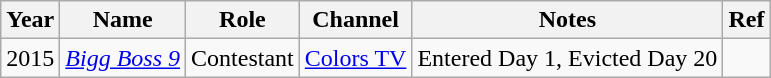<table class="wikitable">
<tr>
<th>Year</th>
<th>Name</th>
<th>Role</th>
<th>Channel</th>
<th>Notes</th>
<th>Ref</th>
</tr>
<tr>
<td>2015</td>
<td><em><a href='#'>Bigg Boss 9</a></em></td>
<td>Contestant</td>
<td><a href='#'>Colors TV</a></td>
<td>Entered Day 1, Evicted Day 20</td>
<td style="text-align:center;"></td>
</tr>
</table>
